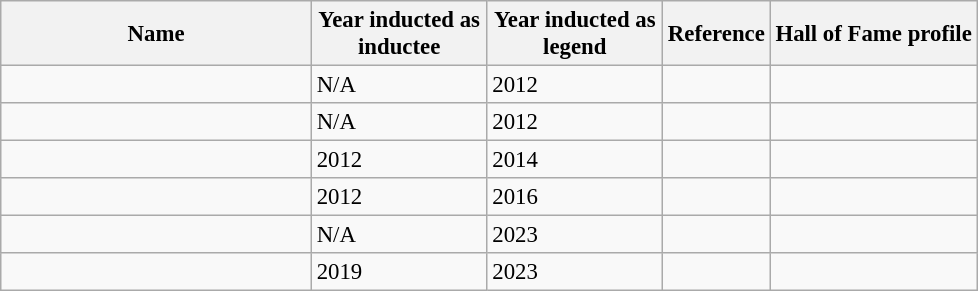<table class="wikitable plainrowheaders sortable" style="font-size:95%">
<tr>
<th scope="col" style="width:200px;"><strong>Name</strong></th>
<th scope="col" style="width:110px;"><strong>Year inducted as inductee</strong></th>
<th scope="col" style="width:110px;"><strong>Year inducted as legend</strong></th>
<th><strong>Reference</strong></th>
<th><strong>Hall of Fame profile</strong></th>
</tr>
<tr>
<td></td>
<td>N/A</td>
<td>2012</td>
<td></td>
<td></td>
</tr>
<tr>
<td></td>
<td>N/A</td>
<td>2012</td>
<td></td>
<td></td>
</tr>
<tr>
<td></td>
<td>2012</td>
<td>2014</td>
<td></td>
<td></td>
</tr>
<tr>
<td></td>
<td>2012</td>
<td>2016</td>
<td></td>
<td></td>
</tr>
<tr>
<td></td>
<td>N/A</td>
<td>2023</td>
<td></td>
<td></td>
</tr>
<tr>
<td></td>
<td>2019</td>
<td>2023</td>
<td></td>
<td></td>
</tr>
</table>
